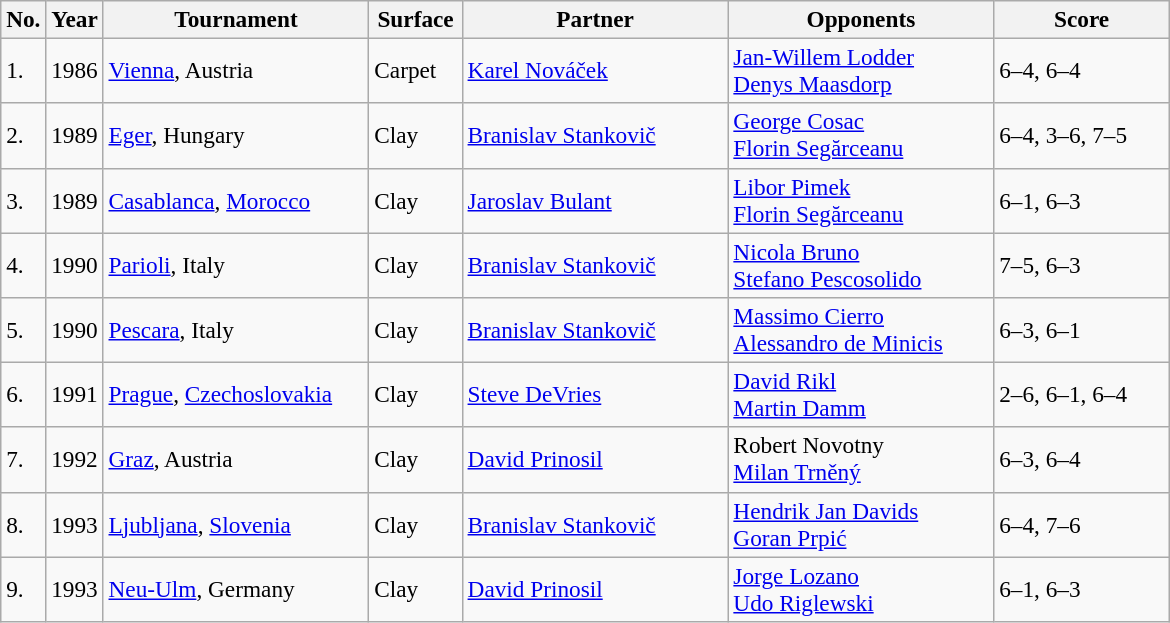<table class="sortable wikitable" style=font-size:97%>
<tr>
<th width=20>No.</th>
<th width=30>Year</th>
<th width=170>Tournament</th>
<th width=55>Surface</th>
<th width=170>Partner</th>
<th width=170>Opponents</th>
<th style="width:110px" class="unsortable">Score</th>
</tr>
<tr>
<td>1.</td>
<td>1986</td>
<td><a href='#'>Vienna</a>, Austria</td>
<td>Carpet</td>
<td> <a href='#'>Karel Nováček</a></td>
<td> <a href='#'>Jan-Willem Lodder</a><br> <a href='#'>Denys Maasdorp</a></td>
<td>6–4, 6–4</td>
</tr>
<tr>
<td>2.</td>
<td>1989</td>
<td><a href='#'>Eger</a>, Hungary</td>
<td>Clay</td>
<td> <a href='#'>Branislav Stankovič</a></td>
<td> <a href='#'>George Cosac</a><br> <a href='#'>Florin Segărceanu</a></td>
<td>6–4, 3–6, 7–5</td>
</tr>
<tr>
<td>3.</td>
<td>1989</td>
<td><a href='#'>Casablanca</a>, <a href='#'>Morocco</a></td>
<td>Clay</td>
<td> <a href='#'>Jaroslav Bulant</a></td>
<td> <a href='#'>Libor Pimek</a><br> <a href='#'>Florin Segărceanu</a></td>
<td>6–1, 6–3</td>
</tr>
<tr>
<td>4.</td>
<td>1990</td>
<td><a href='#'>Parioli</a>, Italy</td>
<td>Clay</td>
<td> <a href='#'>Branislav Stankovič</a></td>
<td> <a href='#'>Nicola Bruno</a><br> <a href='#'>Stefano Pescosolido</a></td>
<td>7–5, 6–3</td>
</tr>
<tr>
<td>5.</td>
<td>1990</td>
<td><a href='#'>Pescara</a>, Italy</td>
<td>Clay</td>
<td> <a href='#'>Branislav Stankovič</a></td>
<td> <a href='#'>Massimo Cierro</a><br> <a href='#'>Alessandro de Minicis</a></td>
<td>6–3, 6–1</td>
</tr>
<tr>
<td>6.</td>
<td>1991</td>
<td><a href='#'>Prague</a>, <a href='#'>Czechoslovakia</a></td>
<td>Clay</td>
<td> <a href='#'>Steve DeVries</a></td>
<td> <a href='#'>David Rikl</a><br> <a href='#'>Martin Damm</a></td>
<td>2–6, 6–1, 6–4</td>
</tr>
<tr>
<td>7.</td>
<td>1992</td>
<td><a href='#'>Graz</a>, Austria</td>
<td>Clay</td>
<td> <a href='#'>David Prinosil</a></td>
<td> Robert Novotny<br> <a href='#'>Milan Trněný</a></td>
<td>6–3, 6–4</td>
</tr>
<tr>
<td>8.</td>
<td>1993</td>
<td><a href='#'>Ljubljana</a>, <a href='#'>Slovenia</a></td>
<td>Clay</td>
<td> <a href='#'>Branislav Stankovič</a></td>
<td> <a href='#'>Hendrik Jan Davids</a><br> <a href='#'>Goran Prpić</a></td>
<td>6–4, 7–6</td>
</tr>
<tr>
<td>9.</td>
<td>1993</td>
<td><a href='#'>Neu-Ulm</a>, Germany</td>
<td>Clay</td>
<td> <a href='#'>David Prinosil</a></td>
<td> <a href='#'>Jorge Lozano</a><br> <a href='#'>Udo Riglewski</a></td>
<td>6–1, 6–3</td>
</tr>
</table>
